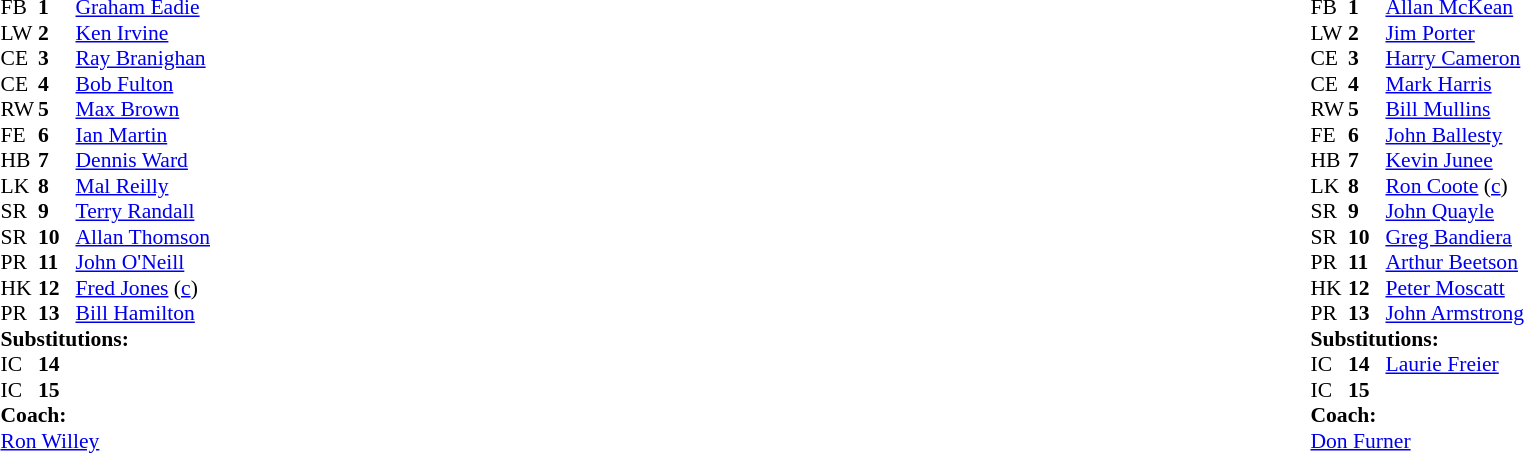<table width="100%">
<tr>
<td valign="top" width="50%"><br><table style="font-size: 90%" cellspacing="0" cellpadding="0">
<tr>
<th width="25"></th>
<th width="25"></th>
</tr>
<tr>
<td>FB</td>
<td><strong>1</strong></td>
<td><a href='#'>Graham Eadie</a></td>
</tr>
<tr>
<td>LW</td>
<td><strong>2</strong></td>
<td><a href='#'>Ken Irvine</a></td>
</tr>
<tr>
<td>CE</td>
<td><strong>3</strong></td>
<td><a href='#'>Ray Branighan</a></td>
</tr>
<tr>
<td>CE</td>
<td><strong>4</strong></td>
<td><a href='#'>Bob Fulton</a></td>
</tr>
<tr>
<td>RW</td>
<td><strong>5</strong></td>
<td><a href='#'>Max Brown</a></td>
</tr>
<tr>
<td>FE</td>
<td><strong>6</strong></td>
<td><a href='#'>Ian Martin</a></td>
</tr>
<tr>
<td>HB</td>
<td><strong>7</strong></td>
<td><a href='#'>Dennis Ward</a></td>
</tr>
<tr>
<td>LK</td>
<td><strong>8</strong></td>
<td><a href='#'>Mal Reilly</a></td>
</tr>
<tr>
<td>SR</td>
<td><strong>9</strong></td>
<td><a href='#'>Terry Randall</a></td>
</tr>
<tr>
<td>SR</td>
<td><strong>10</strong></td>
<td><a href='#'>Allan Thomson</a></td>
</tr>
<tr>
<td>PR</td>
<td><strong>11</strong></td>
<td><a href='#'>John O'Neill</a></td>
</tr>
<tr>
<td>HK</td>
<td><strong>12</strong></td>
<td><a href='#'>Fred Jones</a> (<a href='#'>c</a>)</td>
</tr>
<tr>
<td>PR</td>
<td><strong>13</strong></td>
<td><a href='#'>Bill Hamilton</a></td>
</tr>
<tr>
<td colspan=3><strong>Substitutions:</strong></td>
</tr>
<tr>
<td>IC</td>
<td><strong>14</strong></td>
<td></td>
</tr>
<tr>
<td>IC</td>
<td><strong>15</strong></td>
<td></td>
</tr>
<tr>
<td colspan=3><strong>Coach:</strong></td>
</tr>
<tr>
<td colspan="4"> <a href='#'>Ron Willey</a></td>
</tr>
</table>
</td>
<td valign="top" width="50%"><br><table style="font-size: 90%" cellspacing="0" cellpadding="0" align="center">
<tr>
<th width="25"></th>
<th width="25"></th>
</tr>
<tr>
<td>FB</td>
<td><strong>1</strong></td>
<td><a href='#'>Allan McKean</a></td>
</tr>
<tr>
<td>LW</td>
<td><strong>2</strong></td>
<td><a href='#'>Jim Porter</a></td>
</tr>
<tr>
<td>CE</td>
<td><strong>3</strong></td>
<td><a href='#'>Harry Cameron</a></td>
</tr>
<tr>
<td>CE</td>
<td><strong>4</strong></td>
<td><a href='#'>Mark Harris</a></td>
</tr>
<tr>
<td>RW</td>
<td><strong>5</strong></td>
<td><a href='#'>Bill Mullins</a></td>
</tr>
<tr>
<td>FE</td>
<td><strong>6</strong></td>
<td><a href='#'>John Ballesty</a></td>
</tr>
<tr>
<td>HB</td>
<td><strong>7</strong></td>
<td><a href='#'>Kevin Junee</a></td>
</tr>
<tr>
<td>LK</td>
<td><strong>8</strong></td>
<td><a href='#'>Ron Coote</a> (<a href='#'>c</a>)</td>
</tr>
<tr>
<td>SR</td>
<td><strong>9</strong></td>
<td><a href='#'>John Quayle</a></td>
</tr>
<tr>
<td>SR</td>
<td><strong>10</strong></td>
<td><a href='#'>Greg Bandiera</a></td>
</tr>
<tr>
<td>PR</td>
<td><strong>11</strong></td>
<td><a href='#'>Arthur Beetson</a></td>
</tr>
<tr>
<td>HK</td>
<td><strong>12</strong></td>
<td><a href='#'>Peter Moscatt</a></td>
</tr>
<tr>
<td>PR</td>
<td><strong>13</strong></td>
<td><a href='#'>John Armstrong</a></td>
</tr>
<tr>
<td colspan=3><strong>Substitutions:</strong></td>
</tr>
<tr>
<td>IC</td>
<td><strong>14</strong></td>
<td><a href='#'>Laurie Freier</a></td>
</tr>
<tr>
<td>IC</td>
<td><strong>15</strong></td>
<td></td>
</tr>
<tr>
<td colspan=3><strong>Coach:</strong></td>
</tr>
<tr>
<td colspan="4"> <a href='#'>Don Furner</a></td>
</tr>
</table>
</td>
</tr>
</table>
